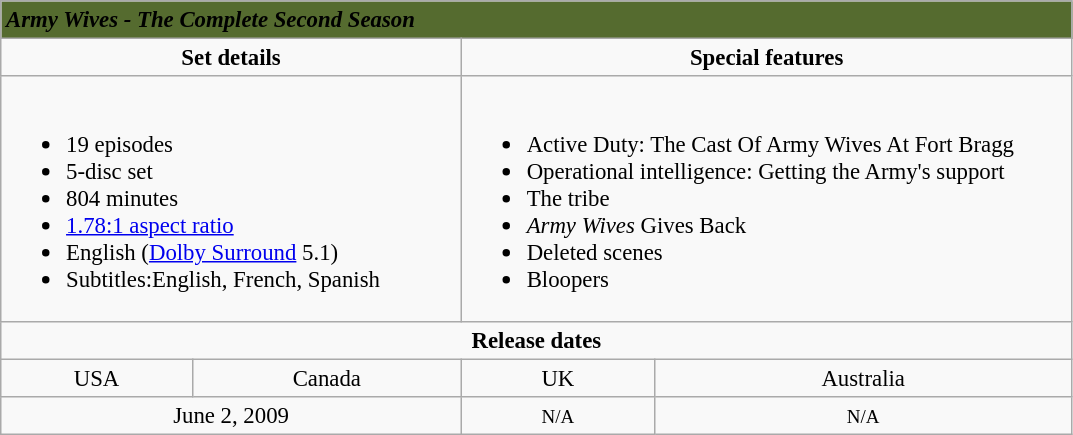<table class="wikitable" style="font-size:95%;">
<tr style="background:#556B2F">
<td colspan="4"><span><strong><em>Army Wives - The Complete Second Season</em></strong></span></td>
</tr>
<tr valign="top">
<td align="center" width="300" colspan="2"><strong>Set details</strong></td>
<td colspan="2" width="400" align="center"><strong>Special features</strong></td>
</tr>
<tr valign="top">
<td colspan="2" align="left" width="300"><br><ul><li>19 episodes</li><li>5-disc set</li><li>804 minutes</li><li><a href='#'>1.78:1 aspect ratio</a></li><li>English (<a href='#'>Dolby Surround</a> 5.1)</li><li>Subtitles:English, French, Spanish</li></ul></td>
<td colspan="2" align="left" width="400"><br><ul><li>Active Duty: The Cast Of Army Wives At Fort Bragg</li><li>Operational intelligence: Getting the Army's support</li><li>The tribe</li><li><em>Army Wives</em> Gives Back</li><li>Deleted scenes</li><li>Bloopers</li></ul></td>
</tr>
<tr>
<td colspan="4" align="center"><strong>Release dates</strong></td>
</tr>
<tr>
<td align="center"> USA</td>
<td align="center"> Canada</td>
<td align="center"> UK</td>
<td align="center"> Australia</td>
</tr>
<tr>
<td align="center" colspan="2">June 2, 2009</td>
<td align="center"><small>N/A</small></td>
<td align="center"><small>N/A</small></td>
</tr>
</table>
